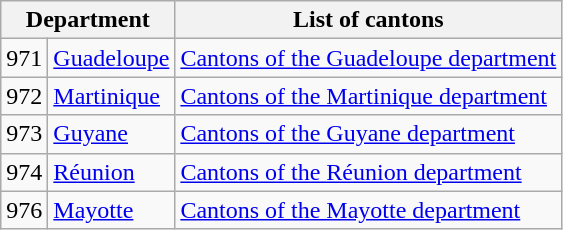<table class="wikitable">
<tr>
<th colspan=2>Department</th>
<th>List of cantons</th>
</tr>
<tr>
<td>971</td>
<td><a href='#'>Guadeloupe</a></td>
<td><a href='#'>Cantons of the Guadeloupe department</a></td>
</tr>
<tr>
<td>972</td>
<td><a href='#'>Martinique</a></td>
<td><a href='#'>Cantons of the Martinique department</a></td>
</tr>
<tr>
<td>973</td>
<td><a href='#'>Guyane</a></td>
<td><a href='#'>Cantons of the Guyane department</a></td>
</tr>
<tr>
<td>974</td>
<td><a href='#'>Réunion</a></td>
<td><a href='#'>Cantons of the Réunion department</a></td>
</tr>
<tr>
<td>976</td>
<td><a href='#'>Mayotte</a></td>
<td><a href='#'>Cantons of the Mayotte department</a></td>
</tr>
</table>
